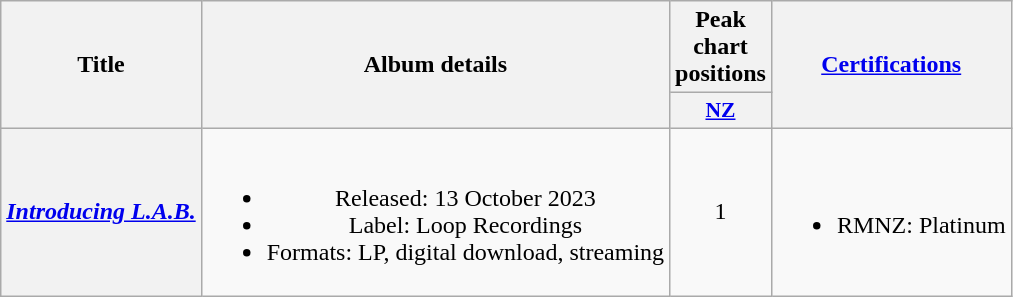<table class="wikitable plainrowheaders" style="text-align:center;">
<tr>
<th scope="col" rowspan="2">Title</th>
<th scope="col" rowspan="2">Album details</th>
<th scope="col" colspan="1">Peak chart positions</th>
<th scope="col" rowspan="2"><a href='#'>Certifications</a></th>
</tr>
<tr>
<th scope="col" style="width:2.5em;font-size:90%;"><a href='#'>NZ</a><br></th>
</tr>
<tr>
<th scope="row"><em><a href='#'>Introducing L.A.B.</a></em></th>
<td><br><ul><li>Released: 13 October 2023</li><li>Label: Loop Recordings</li><li>Formats: LP, digital download, streaming</li></ul></td>
<td>1</td>
<td><br><ul><li>RMNZ: Platinum</li></ul></td>
</tr>
</table>
